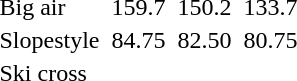<table>
<tr>
<td>Big air<br></td>
<td></td>
<td>159.7</td>
<td></td>
<td>150.2</td>
<td></td>
<td>133.7</td>
</tr>
<tr>
<td>Slopestyle<br></td>
<td></td>
<td>84.75</td>
<td></td>
<td>82.50</td>
<td></td>
<td>80.75</td>
</tr>
<tr>
<td>Ski cross<br></td>
<td colspan=2></td>
<td colspan=2></td>
<td colspan=2></td>
</tr>
</table>
